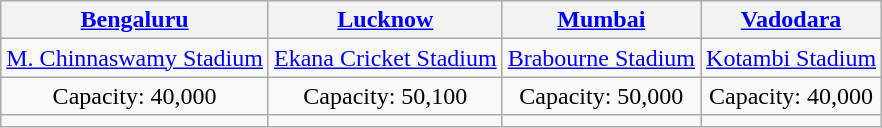<table class="wikitable" style="text-align:center">
<tr>
<th><a href='#'>Bengaluru</a></th>
<th><a href='#'>Lucknow</a></th>
<th><a href='#'>Mumbai</a></th>
<th><a href='#'>Vadodara</a></th>
</tr>
<tr>
<td><a href='#'>M. Chinnaswamy Stadium</a></td>
<td><a href='#'>Ekana Cricket Stadium</a></td>
<td><a href='#'>Brabourne Stadium</a></td>
<td><a href='#'>Kotambi Stadium</a></td>
</tr>
<tr>
<td>Capacity: 40,000</td>
<td>Capacity: 50,100</td>
<td>Capacity: 50,000</td>
<td>Capacity: 40,000</td>
</tr>
<tr>
<td></td>
<td></td>
<td></td>
<td></td>
</tr>
</table>
